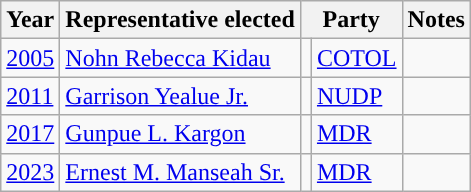<table class="wikitable">
<tr>
<th>Year</th>
<th>Representative elected</th>
<th colspan=2>Party</th>
<th>Notes</th>
</tr>
<tr>
<td><a href='#'>2005</a></td>
<td><a href='#'>Nohn Rebecca Kidau</a></td>
<td></td>
<td><a href='#'>COTOL</a></td>
<td></td>
</tr>
<tr>
<td><a href='#'>2011</a></td>
<td><a href='#'>Garrison Yealue Jr.</a></td>
<td></td>
<td><a href='#'>NUDP</a></td>
<td></td>
</tr>
<tr>
<td><a href='#'>2017</a></td>
<td><a href='#'>Gunpue L. Kargon</a></td>
<td></td>
<td><a href='#'>MDR</a></td>
<td></td>
</tr>
<tr>
<td><a href='#'>2023</a></td>
<td><a href='#'>Ernest M. Manseah Sr.</a></td>
<td></td>
<td><a href='#'>MDR</a></td>
<td></td>
</tr>
</table>
